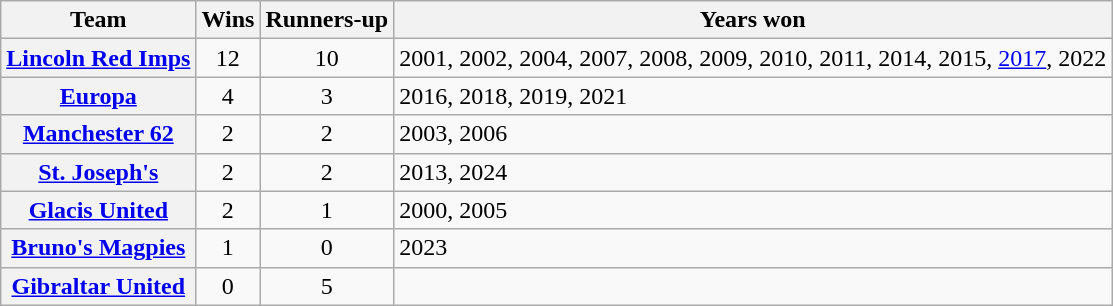<table class="wikitable plainrowheaders sortable" style="text-align:center;">
<tr>
<th scope=col>Team</th>
<th scope=col>Wins</th>
<th scope=col>Runners-up</th>
<th scope=col class=unsortable>Years won</th>
</tr>
<tr>
<th scope=row><a href='#'>Lincoln Red Imps</a></th>
<td>12</td>
<td>10</td>
<td align=left>2001, 2002, 2004, 2007, 2008, 2009, 2010, 2011, 2014, 2015, <a href='#'>2017</a>, 2022</td>
</tr>
<tr>
<th scope=row><a href='#'>Europa</a></th>
<td>4</td>
<td>3</td>
<td align=left>2016, 2018, 2019, 2021</td>
</tr>
<tr>
<th scope=row><a href='#'>Manchester 62</a></th>
<td>2</td>
<td>2</td>
<td align=left>2003, 2006</td>
</tr>
<tr>
<th scope=row><a href='#'>St. Joseph's</a></th>
<td>2</td>
<td>2</td>
<td align=left>2013, 2024</td>
</tr>
<tr>
<th scope=row><a href='#'>Glacis United</a></th>
<td>2</td>
<td>1</td>
<td align=left>2000, 2005</td>
</tr>
<tr>
<th scope=row><a href='#'>Bruno's Magpies</a></th>
<td>1</td>
<td>0</td>
<td align=left>2023</td>
</tr>
<tr>
<th scope=row><a href='#'>Gibraltar United</a></th>
<td>0</td>
<td>5</td>
<td></td>
</tr>
</table>
